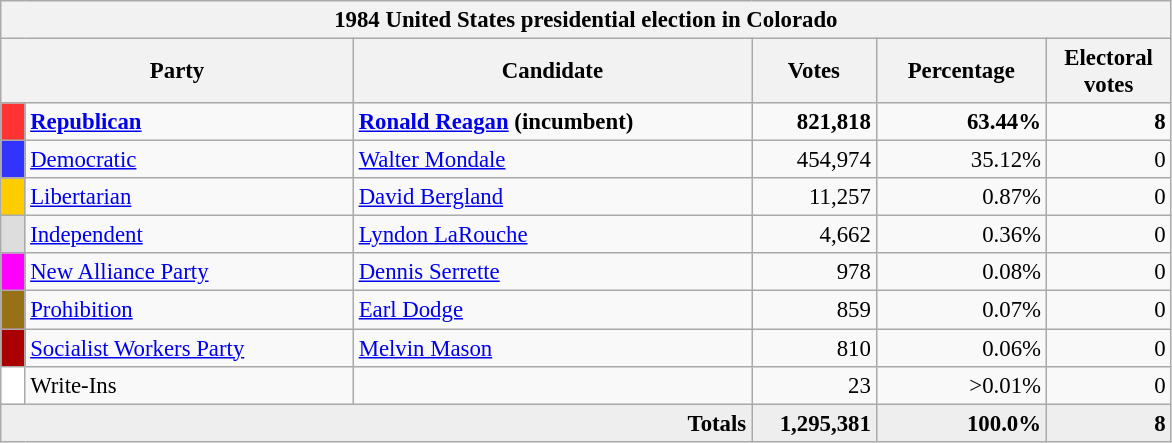<table class="wikitable" style="font-size: 95%;">
<tr>
<th colspan="6">1984 United States presidential election in Colorado</th>
</tr>
<tr>
<th colspan="2" style="width: 15em">Party</th>
<th style="width: 17em">Candidate</th>
<th style="width: 5em">Votes</th>
<th style="width: 7em">Percentage</th>
<th style="width: 5em">Electoral votes</th>
</tr>
<tr>
<th style="background:#f33; width:3px;"></th>
<td style="width: 130px"><strong><a href='#'>Republican</a></strong></td>
<td><strong><a href='#'>Ronald Reagan</a> (incumbent)</strong></td>
<td style="text-align:right;"><strong>821,818</strong></td>
<td style="text-align:right;"><strong>63.44%</strong></td>
<td style="text-align:right;"><strong>8</strong></td>
</tr>
<tr>
<th style="background:#33f; width:3px;"></th>
<td style="width: 130px"><a href='#'>Democratic</a></td>
<td><a href='#'>Walter Mondale</a></td>
<td style="text-align:right;">454,974</td>
<td style="text-align:right;">35.12%</td>
<td style="text-align:right;">0</td>
</tr>
<tr>
<th style="background:#FFCC00; width:3px;"></th>
<td style="width: 130px"><a href='#'>Libertarian</a></td>
<td><a href='#'>David Bergland</a></td>
<td style="text-align:right;">11,257</td>
<td style="text-align:right;">0.87%</td>
<td style="text-align:right;">0</td>
</tr>
<tr>
<th style="background:#DDDDDD; width:3px;"></th>
<td style="width: 130px"><a href='#'>Independent</a></td>
<td><a href='#'>Lyndon LaRouche</a></td>
<td style="text-align:right;">4,662</td>
<td style="text-align:right;">0.36%</td>
<td style="text-align:right;">0</td>
</tr>
<tr>
<th style="background: #FF00FF; width:3px;"></th>
<td style="width: 130px"><a href='#'>New Alliance Party</a></td>
<td><a href='#'>Dennis Serrette</a></td>
<td style="text-align:right;">978</td>
<td style="text-align:right;">0.08%</td>
<td style="text-align:right;">0</td>
</tr>
<tr>
<th style="background:#967117; width:3px;"></th>
<td style="width: 130px"><a href='#'>Prohibition</a></td>
<td><a href='#'>Earl Dodge</a></td>
<td style="text-align:right;">859</td>
<td style="text-align:right;">0.07%</td>
<td style="text-align:right;">0</td>
</tr>
<tr>
<th style="background: #aa0000; width:3px;"></th>
<td style="width: 130px"><a href='#'>Socialist Workers Party</a></td>
<td><a href='#'>Melvin Mason</a></td>
<td style="text-align:right;">810</td>
<td style="text-align:right;">0.06%</td>
<td style="text-align:right;">0</td>
</tr>
<tr>
<th style="background:#FFFFFF; width:3px;"></th>
<td style="width: 130px">Write-Ins</td>
<td></td>
<td style="text-align:right;">23</td>
<td style="text-align:right;">>0.01%</td>
<td style="text-align:right;">0</td>
</tr>
<tr style="background:#eee; text-align:right;">
<td colspan="3"><strong>Totals</strong></td>
<td><strong>1,295,381</strong></td>
<td><strong>100.0%</strong></td>
<td><strong>8</strong></td>
</tr>
</table>
